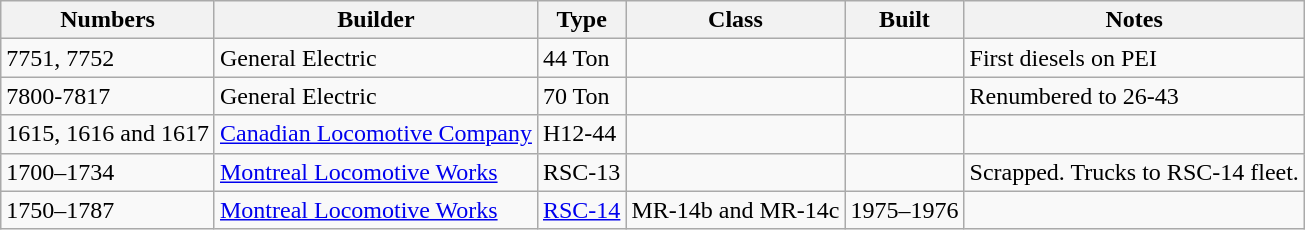<table class="wikitable">
<tr>
<th>Numbers</th>
<th>Builder</th>
<th>Type</th>
<th>Class</th>
<th>Built</th>
<th>Notes</th>
</tr>
<tr>
<td>7751, 7752</td>
<td>General Electric</td>
<td>44 Ton</td>
<td></td>
<td></td>
<td>First diesels on PEI</td>
</tr>
<tr>
<td>7800-7817</td>
<td>General Electric</td>
<td>70 Ton</td>
<td></td>
<td></td>
<td>Renumbered to 26-43</td>
</tr>
<tr>
<td>1615, 1616 and 1617</td>
<td><a href='#'>Canadian Locomotive Company</a></td>
<td>H12-44</td>
<td></td>
<td></td>
<td></td>
</tr>
<tr>
<td>1700–1734</td>
<td><a href='#'>Montreal Locomotive Works</a></td>
<td>RSC-13</td>
<td></td>
<td></td>
<td>Scrapped. Trucks to RSC-14 fleet.</td>
</tr>
<tr>
<td>1750–1787</td>
<td><a href='#'>Montreal Locomotive Works</a></td>
<td><a href='#'>RSC-14</a></td>
<td>MR-14b and MR-14c</td>
<td>1975–1976</td>
<td></td>
</tr>
</table>
